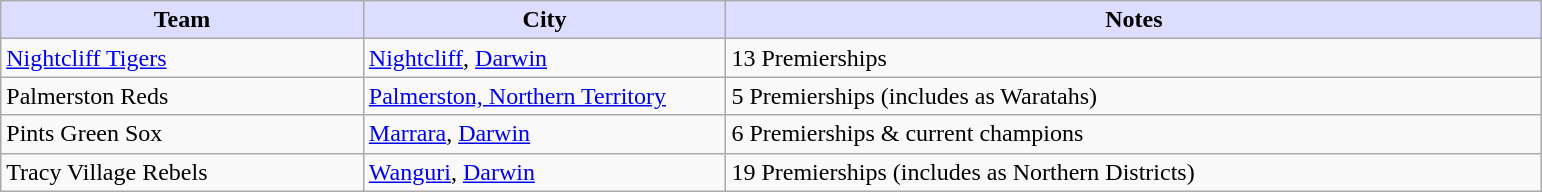<table class="wikitable">
<tr>
<th style="background:#ddf; width:20%;">Team</th>
<th style="background:#ddf; width:20%;">City</th>
<th style="background:#ddf; width:45%;">Notes</th>
</tr>
<tr>
<td><a href='#'>Nightcliff Tigers</a></td>
<td><a href='#'>Nightcliff</a>, <a href='#'>Darwin</a></td>
<td>13 Premierships</td>
</tr>
<tr>
<td>Palmerston Reds</td>
<td><a href='#'>Palmerston, Northern Territory</a></td>
<td>5 Premierships (includes as Waratahs)</td>
</tr>
<tr>
<td>Pints Green Sox</td>
<td><a href='#'>Marrara</a>, <a href='#'>Darwin</a></td>
<td>6 Premierships & current champions</td>
</tr>
<tr>
<td>Tracy Village Rebels</td>
<td><a href='#'>Wanguri</a>, <a href='#'>Darwin</a></td>
<td>19 Premierships (includes as Northern Districts)</td>
</tr>
</table>
